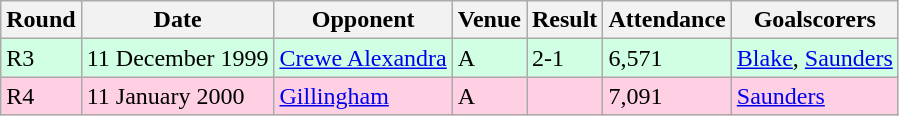<table class="wikitable">
<tr>
<th>Round</th>
<th>Date</th>
<th>Opponent</th>
<th>Venue</th>
<th>Result</th>
<th>Attendance</th>
<th>Goalscorers</th>
</tr>
<tr style="background-color: #d0ffe3;">
<td>R3</td>
<td>11 December 1999</td>
<td><a href='#'>Crewe Alexandra</a></td>
<td>A</td>
<td>2-1</td>
<td>6,571</td>
<td><a href='#'>Blake</a>, <a href='#'>Saunders</a></td>
</tr>
<tr style="background-color: #ffd0e3;">
<td>R4</td>
<td>11 January 2000</td>
<td><a href='#'>Gillingham</a></td>
<td>A</td>
<td></td>
<td>7,091</td>
<td><a href='#'>Saunders</a></td>
</tr>
</table>
